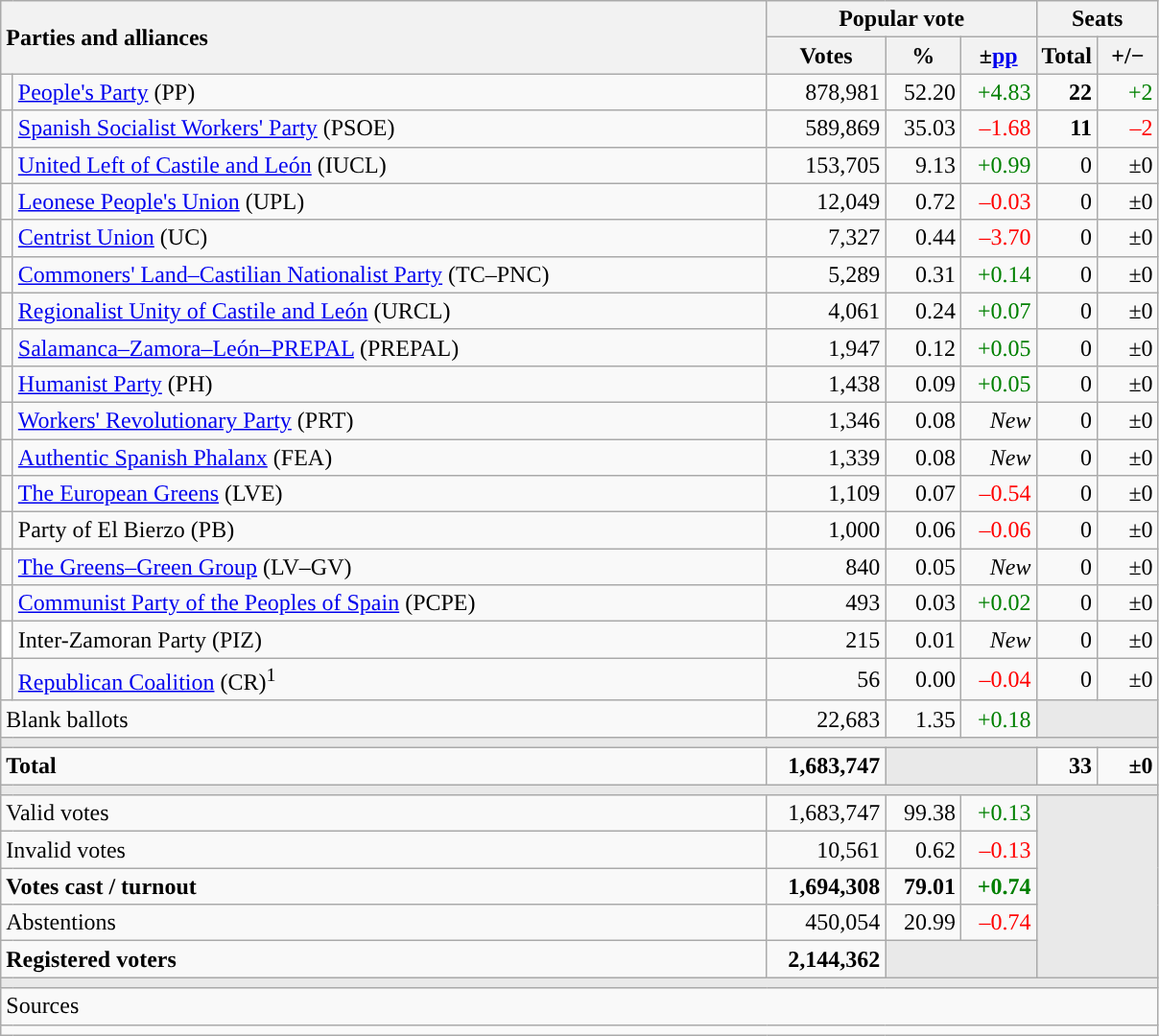<table class="wikitable" style="text-align:right;">
<tr>
<th style="text-align:left;" rowspan="2" colspan="2" width="525">Parties and alliances</th>
<th colspan="3">Popular vote</th>
<th colspan="2">Seats</th>
</tr>
<tr>
<th width="75">Votes</th>
<th width="45">%</th>
<th width="45">±<a href='#'>pp</a></th>
<th width="35">Total</th>
<th width="35">+/−</th>
</tr>
<tr>
<td width="1" style="color:inherit;background:"></td>
<td align="left"><a href='#'>People's Party</a> (PP)</td>
<td>878,981</td>
<td>52.20</td>
<td style="color:green;">+4.83</td>
<td><strong>22</strong></td>
<td style="color:green;">+2</td>
</tr>
<tr>
<td style="color:inherit;background:"></td>
<td align="left"><a href='#'>Spanish Socialist Workers' Party</a> (PSOE)</td>
<td>589,869</td>
<td>35.03</td>
<td style="color:red;">–1.68</td>
<td><strong>11</strong></td>
<td style="color:red;">–2</td>
</tr>
<tr>
<td style="color:inherit;background:"></td>
<td align="left"><a href='#'>United Left of Castile and León</a> (IUCL)</td>
<td>153,705</td>
<td>9.13</td>
<td style="color:green;">+0.99</td>
<td>0</td>
<td>±0</td>
</tr>
<tr>
<td style="color:inherit;background:"></td>
<td align="left"><a href='#'>Leonese People's Union</a> (UPL)</td>
<td>12,049</td>
<td>0.72</td>
<td style="color:red;">–0.03</td>
<td>0</td>
<td>±0</td>
</tr>
<tr>
<td style="color:inherit;background:"></td>
<td align="left"><a href='#'>Centrist Union</a> (UC)</td>
<td>7,327</td>
<td>0.44</td>
<td style="color:red;">–3.70</td>
<td>0</td>
<td>±0</td>
</tr>
<tr>
<td style="color:inherit;background:"></td>
<td align="left"><a href='#'>Commoners' Land–Castilian Nationalist Party</a> (TC–PNC)</td>
<td>5,289</td>
<td>0.31</td>
<td style="color:green;">+0.14</td>
<td>0</td>
<td>±0</td>
</tr>
<tr>
<td style="color:inherit;background:"></td>
<td align="left"><a href='#'>Regionalist Unity of Castile and León</a> (URCL)</td>
<td>4,061</td>
<td>0.24</td>
<td style="color:green;">+0.07</td>
<td>0</td>
<td>±0</td>
</tr>
<tr>
<td style="color:inherit;background:"></td>
<td align="left"><a href='#'>Salamanca–Zamora–León–PREPAL</a> (PREPAL)</td>
<td>1,947</td>
<td>0.12</td>
<td style="color:green;">+0.05</td>
<td>0</td>
<td>±0</td>
</tr>
<tr>
<td style="color:inherit;background:"></td>
<td align="left"><a href='#'>Humanist Party</a> (PH)</td>
<td>1,438</td>
<td>0.09</td>
<td style="color:green;">+0.05</td>
<td>0</td>
<td>±0</td>
</tr>
<tr>
<td style="color:inherit;background:"></td>
<td align="left"><a href='#'>Workers' Revolutionary Party</a> (PRT)</td>
<td>1,346</td>
<td>0.08</td>
<td><em>New</em></td>
<td>0</td>
<td>±0</td>
</tr>
<tr>
<td style="color:inherit;background:"></td>
<td align="left"><a href='#'>Authentic Spanish Phalanx</a> (FEA)</td>
<td>1,339</td>
<td>0.08</td>
<td><em>New</em></td>
<td>0</td>
<td>±0</td>
</tr>
<tr>
<td style="color:inherit;background:"></td>
<td align="left"><a href='#'>The European Greens</a> (LVE)</td>
<td>1,109</td>
<td>0.07</td>
<td style="color:red;">–0.54</td>
<td>0</td>
<td>±0</td>
</tr>
<tr>
<td style="color:inherit;background:"></td>
<td align="left">Party of El Bierzo (PB)</td>
<td>1,000</td>
<td>0.06</td>
<td style="color:red;">–0.06</td>
<td>0</td>
<td>±0</td>
</tr>
<tr>
<td style="color:inherit;background:"></td>
<td align="left"><a href='#'>The Greens–Green Group</a> (LV–GV)</td>
<td>840</td>
<td>0.05</td>
<td><em>New</em></td>
<td>0</td>
<td>±0</td>
</tr>
<tr>
<td style="color:inherit;background:"></td>
<td align="left"><a href='#'>Communist Party of the Peoples of Spain</a> (PCPE)</td>
<td>493</td>
<td>0.03</td>
<td style="color:green;">+0.02</td>
<td>0</td>
<td>±0</td>
</tr>
<tr>
<td bgcolor="white"></td>
<td align="left">Inter-Zamoran Party (PIZ)</td>
<td>215</td>
<td>0.01</td>
<td><em>New</em></td>
<td>0</td>
<td>±0</td>
</tr>
<tr>
<td style="color:inherit;background:"></td>
<td align="left"><a href='#'>Republican Coalition</a> (CR)<sup>1</sup></td>
<td>56</td>
<td>0.00</td>
<td style="color:red;">–0.04</td>
<td>0</td>
<td>±0</td>
</tr>
<tr>
<td align="left" colspan="2">Blank ballots</td>
<td>22,683</td>
<td>1.35</td>
<td style="color:green;">+0.18</td>
<td bgcolor="#E9E9E9" colspan="2"></td>
</tr>
<tr>
<td colspan="7" bgcolor="#E9E9E9"></td>
</tr>
<tr style="font-weight:bold;">
<td align="left" colspan="2">Total</td>
<td>1,683,747</td>
<td bgcolor="#E9E9E9" colspan="2"></td>
<td>33</td>
<td>±0</td>
</tr>
<tr>
<td colspan="7" bgcolor="#E9E9E9"></td>
</tr>
<tr>
<td align="left" colspan="2">Valid votes</td>
<td>1,683,747</td>
<td>99.38</td>
<td style="color:green;">+0.13</td>
<td bgcolor="#E9E9E9" colspan="2" rowspan="5"></td>
</tr>
<tr>
<td align="left" colspan="2">Invalid votes</td>
<td>10,561</td>
<td>0.62</td>
<td style="color:red;">–0.13</td>
</tr>
<tr style="font-weight:bold;">
<td align="left" colspan="2">Votes cast / turnout</td>
<td>1,694,308</td>
<td>79.01</td>
<td style="color:green;">+0.74</td>
</tr>
<tr>
<td align="left" colspan="2">Abstentions</td>
<td>450,054</td>
<td>20.99</td>
<td style="color:red;">–0.74</td>
</tr>
<tr style="font-weight:bold;">
<td align="left" colspan="2">Registered voters</td>
<td>2,144,362</td>
<td bgcolor="#E9E9E9" colspan="2"></td>
</tr>
<tr>
<td colspan="7" bgcolor="#E9E9E9"></td>
</tr>
<tr>
<td align="left" colspan="7">Sources</td>
</tr>
<tr>
<td colspan="7" style="text-align:left; max-width:790px;"></td>
</tr>
</table>
